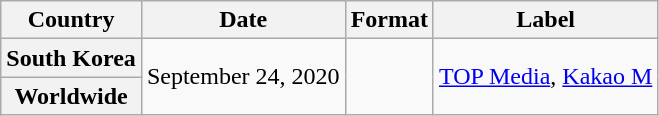<table class="wikitable plainrowheaders">
<tr>
<th>Country</th>
<th>Date</th>
<th>Format</th>
<th>Label</th>
</tr>
<tr>
<th scope="row">South Korea</th>
<td rowspan="2">September 24, 2020</td>
<td rowspan="2"></td>
<td rowspan="2"><a href='#'>TOP Media</a>, <a href='#'>Kakao M</a></td>
</tr>
<tr>
<th scope="row">Worldwide</th>
</tr>
</table>
